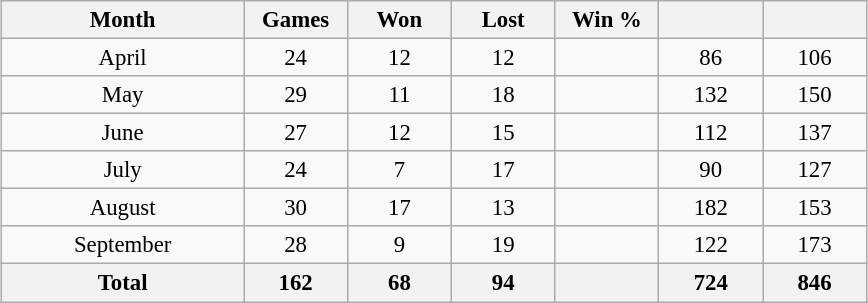<table class="wikitable" style="font-size:95%; text-align:center; width:38em; margin:1em auto;">
<tr>
<th width="28%">Month</th>
<th width="12%">Games</th>
<th width="12%">Won</th>
<th width="12%">Lost</th>
<th width="12%">Win %</th>
<th width="12%"></th>
<th width="12%"></th>
</tr>
<tr>
<td>April</td>
<td>24</td>
<td>12</td>
<td>12</td>
<td></td>
<td>86</td>
<td>106</td>
</tr>
<tr>
<td>May</td>
<td>29</td>
<td>11</td>
<td>18</td>
<td></td>
<td>132</td>
<td>150</td>
</tr>
<tr>
<td>June</td>
<td>27</td>
<td>12</td>
<td>15</td>
<td></td>
<td>112</td>
<td>137</td>
</tr>
<tr>
<td>July</td>
<td>24</td>
<td>7</td>
<td>17</td>
<td></td>
<td>90</td>
<td>127</td>
</tr>
<tr>
<td>August</td>
<td>30</td>
<td>17</td>
<td>13</td>
<td></td>
<td>182</td>
<td>153</td>
</tr>
<tr>
<td>September</td>
<td>28</td>
<td>9</td>
<td>19</td>
<td></td>
<td>122</td>
<td>173</td>
</tr>
<tr>
<th>Total</th>
<th>162</th>
<th>68</th>
<th>94</th>
<th></th>
<th>724</th>
<th>846</th>
</tr>
</table>
